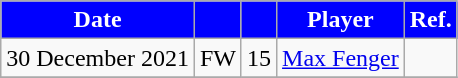<table class="wikitable plainrowheaders sortable">
<tr>
<th style="background:#0000ff; color:white;"><strong>Date</strong></th>
<th style="background:#0000ff; color:white;"></th>
<th style="background:#0000ff; color:white;"></th>
<th style="background:#0000ff; color:white;" scope="col"><strong> Player</strong></th>
<th style="background:#0000ff; color:white;"><strong>Ref.</strong></th>
</tr>
<tr>
<td>30 December 2021</td>
<td style="text-align:center;">FW</td>
<td style="text-align:center;">15</td>
<td> <a href='#'>Max Fenger</a></td>
<td></td>
</tr>
<tr>
</tr>
</table>
